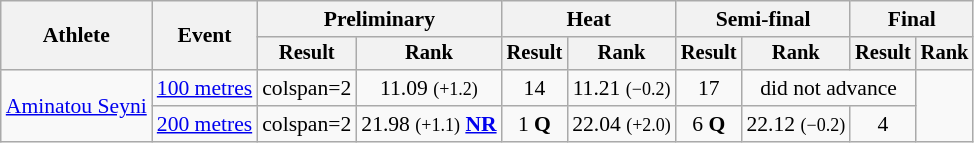<table class=wikitable style=font-size:90%>
<tr>
<th rowspan=2>Athlete</th>
<th rowspan=2>Event</th>
<th colspan=2>Preliminary</th>
<th colspan=2>Heat</th>
<th colspan=2>Semi-final</th>
<th colspan=2>Final</th>
</tr>
<tr style=font-size:95%>
<th>Result</th>
<th>Rank</th>
<th>Result</th>
<th>Rank</th>
<th>Result</th>
<th>Rank</th>
<th>Result</th>
<th>Rank</th>
</tr>
<tr align=center>
<td align=left rowspan=2><a href='#'>Aminatou Seyni</a></td>
<td align=left><a href='#'>100 metres</a></td>
<td>colspan=2</td>
<td>11.09 <small>(+1.2)</small></td>
<td>14</td>
<td>11.21 <small>(−0.2)</small></td>
<td>17</td>
<td colspan=2>did not advance</td>
</tr>
<tr align=center>
<td align=left><a href='#'>200 metres</a></td>
<td>colspan=2</td>
<td>21.98 <small>(+1.1)</small> <strong><a href='#'>NR</a></strong></td>
<td>1 <strong>Q</strong></td>
<td>22.04 <small>(+2.0)</small></td>
<td>6 <strong>Q</strong></td>
<td>22.12 <small>(−0.2)</small></td>
<td>4</td>
</tr>
</table>
